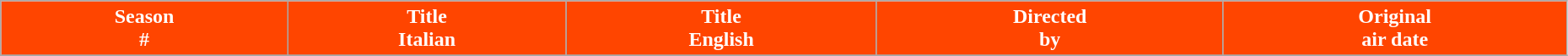<table class="wikitable plainrowheaders" style="width: 98%;">
<tr style="color:black">
<th style="color:#FFFFFF; background-color: #FF4500">Season <br> #</th>
<th style="color:#FFFFFF; background-color: #FF4500">Title <br> Italian</th>
<th style="color:#FFFFFF; background-color: #FF4500">Title <br> English</th>
<th style="color:#FFFFFF; background-color: #FF4500">Directed <br> by</th>
<th style="color:#FFFFFF; background-color: #FF4500">Original <br> air date</th>
</tr>
<tr>
</tr>
</table>
